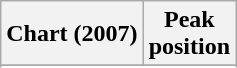<table class="wikitable sortable plainrowheaders" style="text-align:center">
<tr>
<th scope="col">Chart (2007)</th>
<th scope="col">Peak<br>position</th>
</tr>
<tr>
</tr>
<tr>
</tr>
<tr>
</tr>
<tr>
</tr>
</table>
